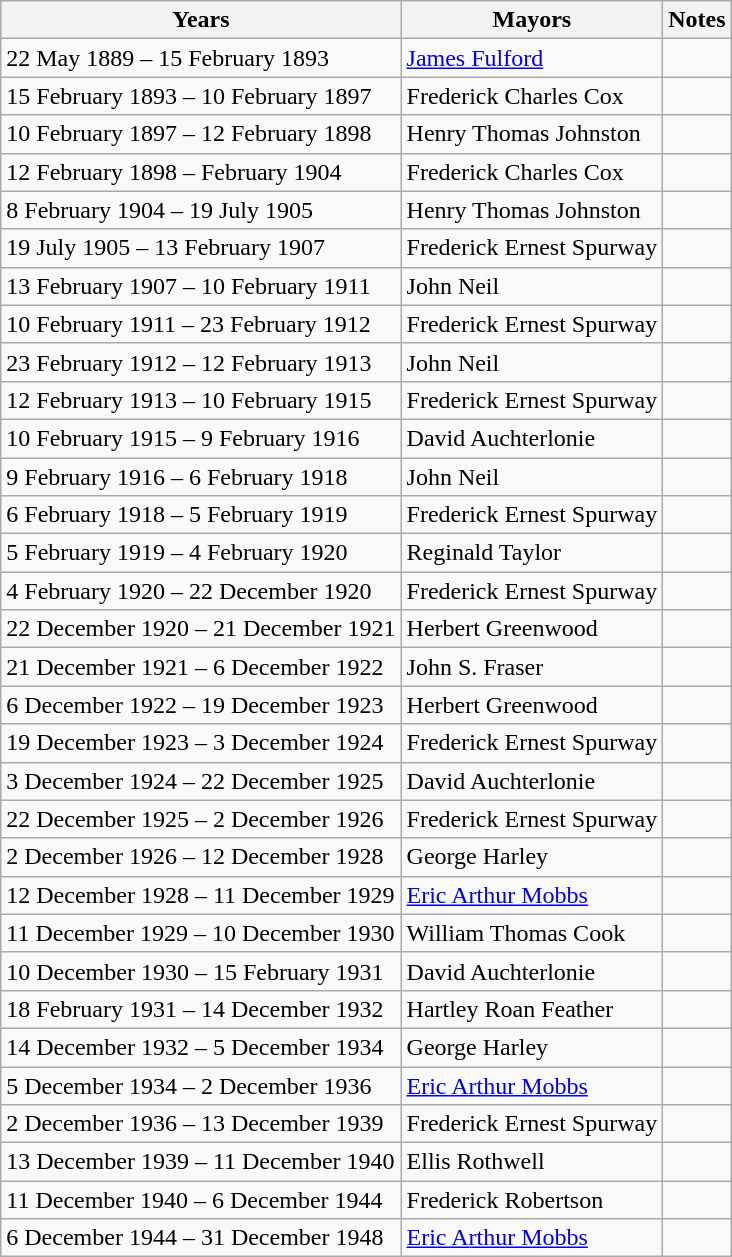<table class="wikitable">
<tr>
<th>Years</th>
<th>Mayors</th>
<th>Notes</th>
</tr>
<tr>
<td>22 May 1889 – 15 February 1893</td>
<td><a href='#'>James Fulford</a></td>
<td></td>
</tr>
<tr>
<td>15 February 1893 – 10 February 1897</td>
<td>Frederick Charles Cox</td>
<td></td>
</tr>
<tr>
<td>10 February 1897 – 12 February 1898</td>
<td>Henry Thomas Johnston</td>
<td></td>
</tr>
<tr>
<td>12 February 1898 – February 1904</td>
<td>Frederick Charles Cox</td>
<td></td>
</tr>
<tr>
<td>8 February 1904 – 19 July 1905</td>
<td>Henry Thomas Johnston</td>
<td></td>
</tr>
<tr>
<td>19 July 1905 – 13 February 1907</td>
<td>Frederick Ernest Spurway</td>
<td></td>
</tr>
<tr>
<td>13 February 1907 – 10 February 1911</td>
<td>John Neil</td>
<td></td>
</tr>
<tr>
<td>10 February 1911 – 23 February 1912</td>
<td>Frederick Ernest Spurway</td>
<td></td>
</tr>
<tr>
<td>23 February 1912 – 12 February 1913</td>
<td>John Neil</td>
<td></td>
</tr>
<tr>
<td>12 February 1913 – 10 February 1915</td>
<td>Frederick Ernest Spurway</td>
<td></td>
</tr>
<tr>
<td>10 February 1915 – 9 February 1916</td>
<td>David Auchterlonie</td>
<td></td>
</tr>
<tr>
<td>9 February 1916 – 6 February 1918</td>
<td>John Neil</td>
<td></td>
</tr>
<tr>
<td>6 February 1918 – 5 February 1919</td>
<td>Frederick Ernest Spurway</td>
<td></td>
</tr>
<tr>
<td>5 February 1919 – 4 February 1920</td>
<td>Reginald Taylor</td>
<td></td>
</tr>
<tr>
<td>4 February 1920 – 22 December 1920</td>
<td>Frederick Ernest Spurway</td>
<td></td>
</tr>
<tr>
<td>22 December 1920 – 21 December 1921</td>
<td>Herbert Greenwood</td>
<td></td>
</tr>
<tr>
<td>21 December 1921 – 6 December 1922</td>
<td>John S. Fraser</td>
<td></td>
</tr>
<tr>
<td>6 December 1922 – 19 December 1923</td>
<td>Herbert Greenwood</td>
<td></td>
</tr>
<tr>
<td>19 December 1923 – 3 December 1924</td>
<td>Frederick Ernest Spurway</td>
<td></td>
</tr>
<tr>
<td>3 December 1924 – 22 December 1925</td>
<td>David Auchterlonie</td>
<td></td>
</tr>
<tr>
<td>22 December 1925 – 2 December 1926</td>
<td>Frederick Ernest Spurway</td>
<td></td>
</tr>
<tr>
<td>2 December 1926 – 12 December 1928</td>
<td>George Harley</td>
<td></td>
</tr>
<tr>
<td>12 December 1928 – 11 December 1929</td>
<td><a href='#'>Eric Arthur Mobbs</a></td>
<td></td>
</tr>
<tr>
<td>11 December 1929 – 10 December 1930</td>
<td>William Thomas Cook</td>
<td></td>
</tr>
<tr>
<td>10 December 1930 – 15 February 1931</td>
<td>David Auchterlonie</td>
<td></td>
</tr>
<tr>
<td>18 February 1931 – 14 December 1932</td>
<td>Hartley Roan Feather</td>
<td></td>
</tr>
<tr>
<td>14 December 1932 – 5 December 1934</td>
<td>George Harley</td>
<td></td>
</tr>
<tr>
<td>5 December 1934 – 2 December 1936</td>
<td><a href='#'>Eric Arthur Mobbs</a></td>
<td></td>
</tr>
<tr>
<td>2 December 1936 – 13 December 1939</td>
<td>Frederick Ernest Spurway</td>
<td></td>
</tr>
<tr>
<td>13 December 1939 – 11 December 1940</td>
<td>Ellis Rothwell</td>
<td></td>
</tr>
<tr>
<td>11 December 1940 – 6 December 1944</td>
<td>Frederick Robertson</td>
<td></td>
</tr>
<tr>
<td>6 December 1944 – 31 December 1948</td>
<td><a href='#'>Eric Arthur Mobbs</a></td>
<td></td>
</tr>
</table>
